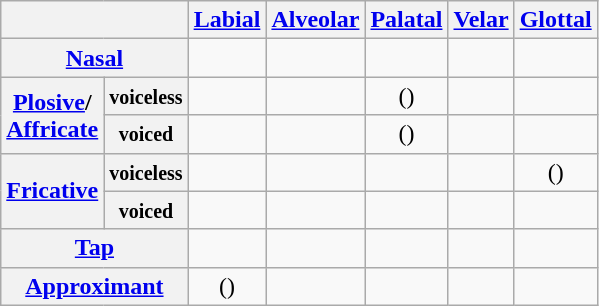<table class="wikitable" style="text-align:center">
<tr>
<th colspan="2"></th>
<th><a href='#'>Labial</a></th>
<th><a href='#'>Alveolar</a></th>
<th><a href='#'>Palatal</a></th>
<th><a href='#'>Velar</a></th>
<th><a href='#'>Glottal</a></th>
</tr>
<tr>
<th colspan="2"><a href='#'>Nasal</a></th>
<td></td>
<td></td>
<td></td>
<td></td>
<td></td>
</tr>
<tr>
<th rowspan="2"><a href='#'>Plosive</a>/<br><a href='#'>Affricate</a></th>
<th><small>voiceless</small></th>
<td></td>
<td></td>
<td>()</td>
<td></td>
<td></td>
</tr>
<tr>
<th><small>voiced</small></th>
<td></td>
<td></td>
<td>()</td>
<td></td>
<td></td>
</tr>
<tr>
<th rowspan="2"><a href='#'>Fricative</a></th>
<th><small>voiceless</small></th>
<td></td>
<td></td>
<td></td>
<td></td>
<td>()</td>
</tr>
<tr>
<th><small>voiced</small></th>
<td></td>
<td></td>
<td></td>
<td></td>
<td></td>
</tr>
<tr>
<th colspan="2"><a href='#'>Tap</a></th>
<td></td>
<td></td>
<td></td>
<td></td>
<td></td>
</tr>
<tr>
<th colspan="2"><a href='#'>Approximant</a></th>
<td>()</td>
<td></td>
<td></td>
<td></td>
<td></td>
</tr>
</table>
